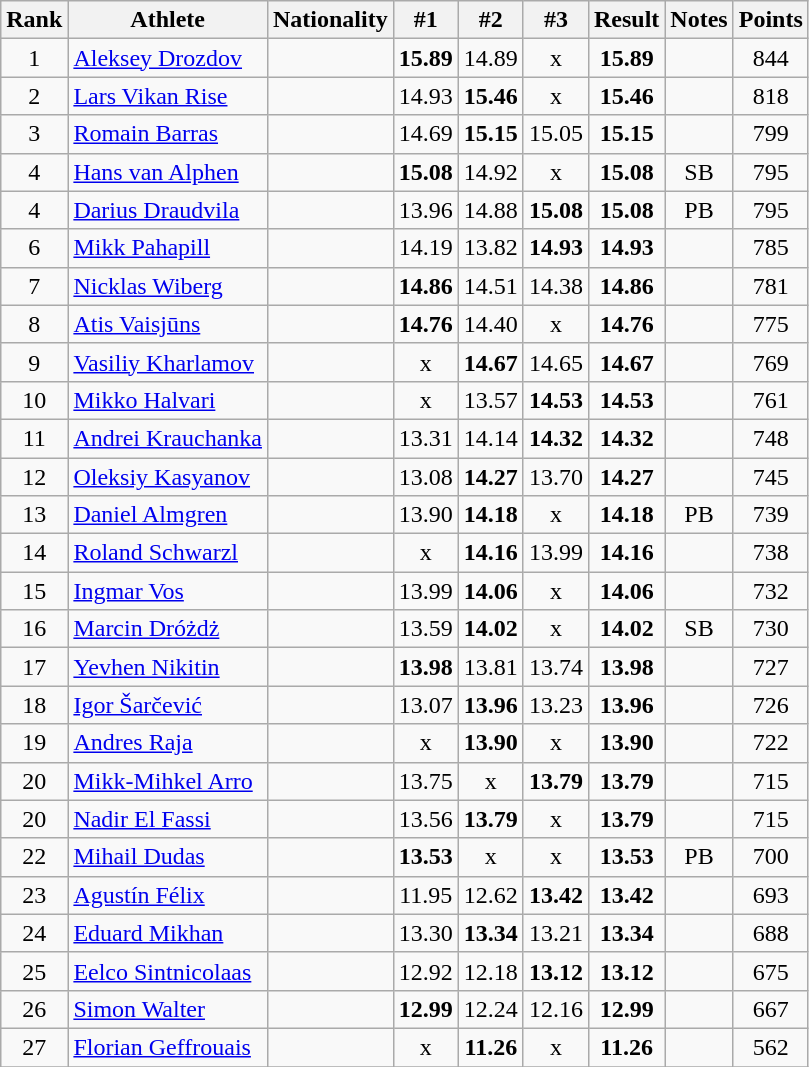<table class="wikitable sortable" style="text-align:center">
<tr>
<th>Rank</th>
<th>Athlete</th>
<th>Nationality</th>
<th>#1</th>
<th>#2</th>
<th>#3</th>
<th>Result</th>
<th>Notes</th>
<th>Points</th>
</tr>
<tr>
<td>1</td>
<td align="left"><a href='#'>Aleksey Drozdov</a></td>
<td align=left></td>
<td><strong>15.89</strong></td>
<td>14.89</td>
<td>x</td>
<td><strong>15.89</strong></td>
<td></td>
<td>844</td>
</tr>
<tr>
<td>2</td>
<td align="left"><a href='#'>Lars Vikan Rise</a></td>
<td align=left></td>
<td>14.93</td>
<td><strong>15.46</strong></td>
<td>x</td>
<td><strong>15.46</strong></td>
<td></td>
<td>818</td>
</tr>
<tr>
<td>3</td>
<td align="left"><a href='#'>Romain Barras</a></td>
<td align=left></td>
<td>14.69</td>
<td><strong>15.15</strong></td>
<td>15.05</td>
<td><strong>15.15</strong></td>
<td></td>
<td>799</td>
</tr>
<tr>
<td>4</td>
<td align="left"><a href='#'>Hans van Alphen</a></td>
<td align=left></td>
<td><strong>15.08</strong></td>
<td>14.92</td>
<td>x</td>
<td><strong>15.08</strong></td>
<td>SB</td>
<td>795</td>
</tr>
<tr>
<td>4</td>
<td align="left"><a href='#'>Darius Draudvila</a></td>
<td align=left></td>
<td>13.96</td>
<td>14.88</td>
<td><strong>15.08</strong></td>
<td><strong>15.08</strong></td>
<td>PB</td>
<td>795</td>
</tr>
<tr>
<td>6</td>
<td align="left"><a href='#'>Mikk Pahapill</a></td>
<td align=left></td>
<td>14.19</td>
<td>13.82</td>
<td><strong>14.93</strong></td>
<td><strong>14.93</strong></td>
<td></td>
<td>785</td>
</tr>
<tr>
<td>7</td>
<td align="left"><a href='#'>Nicklas Wiberg</a></td>
<td align=left></td>
<td><strong>14.86</strong></td>
<td>14.51</td>
<td>14.38</td>
<td><strong>14.86</strong></td>
<td></td>
<td>781</td>
</tr>
<tr>
<td>8</td>
<td align="left"><a href='#'>Atis Vaisjūns</a></td>
<td align=left></td>
<td><strong>14.76</strong></td>
<td>14.40</td>
<td>x</td>
<td><strong>14.76</strong></td>
<td></td>
<td>775</td>
</tr>
<tr>
<td>9</td>
<td align="left"><a href='#'>Vasiliy Kharlamov</a></td>
<td align=left></td>
<td>x</td>
<td><strong>14.67</strong></td>
<td>14.65</td>
<td><strong>14.67</strong></td>
<td></td>
<td>769</td>
</tr>
<tr>
<td>10</td>
<td align="left"><a href='#'>Mikko Halvari</a></td>
<td align=left></td>
<td>x</td>
<td>13.57</td>
<td><strong>14.53</strong></td>
<td><strong>14.53</strong></td>
<td></td>
<td>761</td>
</tr>
<tr>
<td>11</td>
<td align="left"><a href='#'>Andrei Krauchanka</a></td>
<td align=left></td>
<td>13.31</td>
<td>14.14</td>
<td><strong>14.32</strong></td>
<td><strong>14.32</strong></td>
<td></td>
<td>748</td>
</tr>
<tr>
<td>12</td>
<td align="left"><a href='#'>Oleksiy Kasyanov</a></td>
<td align=left></td>
<td>13.08</td>
<td><strong>14.27</strong></td>
<td>13.70</td>
<td><strong>14.27</strong></td>
<td></td>
<td>745</td>
</tr>
<tr>
<td>13</td>
<td align="left"><a href='#'>Daniel Almgren</a></td>
<td align=left></td>
<td>13.90</td>
<td><strong>14.18</strong></td>
<td>x</td>
<td><strong>14.18</strong></td>
<td>PB</td>
<td>739</td>
</tr>
<tr>
<td>14</td>
<td align="left"><a href='#'>Roland Schwarzl</a></td>
<td align=left></td>
<td>x</td>
<td><strong>14.16</strong></td>
<td>13.99</td>
<td><strong>14.16</strong></td>
<td></td>
<td>738</td>
</tr>
<tr>
<td>15</td>
<td align="left"><a href='#'>Ingmar Vos</a></td>
<td align=left></td>
<td>13.99</td>
<td><strong>14.06</strong></td>
<td>x</td>
<td><strong>14.06</strong></td>
<td></td>
<td>732</td>
</tr>
<tr>
<td>16</td>
<td align="left"><a href='#'>Marcin Dróżdż</a></td>
<td align=left></td>
<td>13.59</td>
<td><strong>14.02</strong></td>
<td>x</td>
<td><strong>14.02</strong></td>
<td>SB</td>
<td>730</td>
</tr>
<tr>
<td>17</td>
<td align="left"><a href='#'>Yevhen Nikitin</a></td>
<td align=left></td>
<td><strong>13.98</strong></td>
<td>13.81</td>
<td>13.74</td>
<td><strong>13.98</strong></td>
<td></td>
<td>727</td>
</tr>
<tr>
<td>18</td>
<td align="left"><a href='#'>Igor Šarčević</a></td>
<td align=left></td>
<td>13.07</td>
<td><strong>13.96</strong></td>
<td>13.23</td>
<td><strong>13.96</strong></td>
<td></td>
<td>726</td>
</tr>
<tr>
<td>19</td>
<td align="left"><a href='#'>Andres Raja</a></td>
<td align=left></td>
<td>x</td>
<td><strong>13.90</strong></td>
<td>x</td>
<td><strong>13.90</strong></td>
<td></td>
<td>722</td>
</tr>
<tr>
<td>20</td>
<td align="left"><a href='#'>Mikk-Mihkel Arro</a></td>
<td align=left></td>
<td>13.75</td>
<td>x</td>
<td><strong>13.79</strong></td>
<td><strong>13.79</strong></td>
<td></td>
<td>715</td>
</tr>
<tr>
<td>20</td>
<td align="left"><a href='#'>Nadir El Fassi</a></td>
<td align=left></td>
<td>13.56</td>
<td><strong>13.79</strong></td>
<td>x</td>
<td><strong>13.79</strong></td>
<td></td>
<td>715</td>
</tr>
<tr>
<td>22</td>
<td align="left"><a href='#'>Mihail Dudas</a></td>
<td align=left></td>
<td><strong>13.53</strong></td>
<td>x</td>
<td>x</td>
<td><strong>13.53</strong></td>
<td>PB</td>
<td>700</td>
</tr>
<tr>
<td>23</td>
<td align="left"><a href='#'>Agustín Félix</a></td>
<td align=left></td>
<td>11.95</td>
<td>12.62</td>
<td><strong>13.42</strong></td>
<td><strong>13.42</strong></td>
<td></td>
<td>693</td>
</tr>
<tr>
<td>24</td>
<td align="left"><a href='#'>Eduard Mikhan</a></td>
<td align=left></td>
<td>13.30</td>
<td><strong>13.34</strong></td>
<td>13.21</td>
<td><strong>13.34</strong></td>
<td></td>
<td>688</td>
</tr>
<tr>
<td>25</td>
<td align="left"><a href='#'>Eelco Sintnicolaas</a></td>
<td align=left></td>
<td>12.92</td>
<td>12.18</td>
<td><strong>13.12</strong></td>
<td><strong>13.12</strong></td>
<td></td>
<td>675</td>
</tr>
<tr>
<td>26</td>
<td align="left"><a href='#'>Simon Walter</a></td>
<td align=left></td>
<td><strong>12.99</strong></td>
<td>12.24</td>
<td>12.16</td>
<td><strong>12.99</strong></td>
<td></td>
<td>667</td>
</tr>
<tr>
<td>27</td>
<td align="left"><a href='#'>Florian Geffrouais</a></td>
<td align=left></td>
<td>x</td>
<td><strong>11.26</strong></td>
<td>x</td>
<td><strong>11.26</strong></td>
<td></td>
<td>562</td>
</tr>
<tr>
</tr>
</table>
